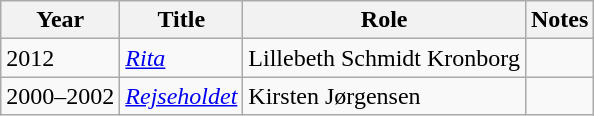<table class="wikitable sortable">
<tr>
<th>Year</th>
<th>Title</th>
<th>Role</th>
<th class="unsortable">Notes</th>
</tr>
<tr>
<td>2012</td>
<td><em><a href='#'>Rita</a></em></td>
<td>Lillebeth Schmidt Kronborg</td>
<td></td>
</tr>
<tr>
<td>2000–2002</td>
<td><em><a href='#'>Rejseholdet</a></em></td>
<td>Kirsten Jørgensen</td>
<td></td>
</tr>
</table>
